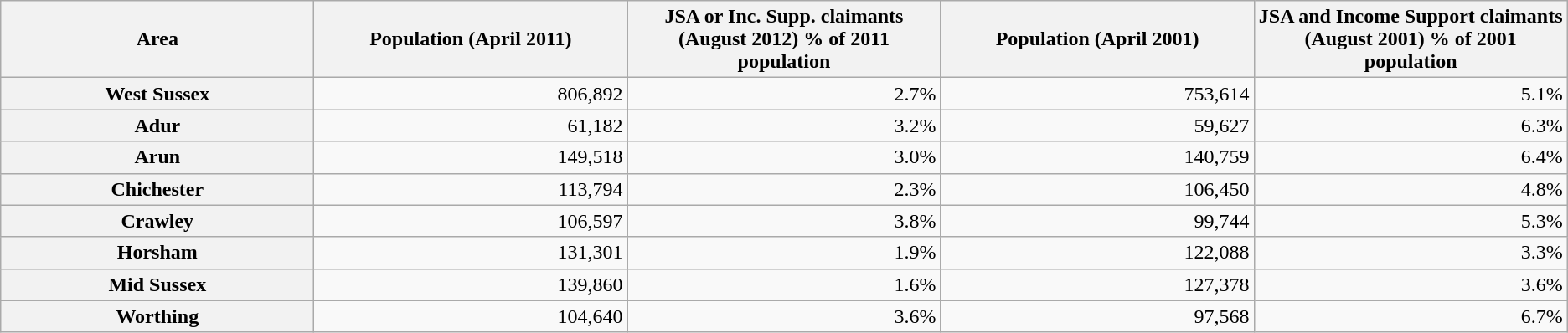<table class="wikitable sortable">
<tr>
<th scope=col width=20%>Area</th>
<th scope=col width=20%>Population (April 2011)</th>
<th scope=col width=20%>JSA or Inc. Supp. claimants (August 2012)  % of 2011 population</th>
<th scope=col width=20%>Population (April 2001)</th>
<th scope=col width=20%>JSA and Income Support claimants (August 2001) % of 2001 population</th>
</tr>
<tr>
<th>West Sussex</th>
<td style="text-align:right;">806,892</td>
<td style="text-align:right;">2.7%</td>
<td style="text-align:right;">753,614</td>
<td style="text-align:right;">5.1%</td>
</tr>
<tr>
<th scope=row>Adur</th>
<td style="text-align:right;">61,182</td>
<td style="text-align:right;">3.2%</td>
<td style="text-align:right;">59,627</td>
<td style="text-align:right;">6.3%</td>
</tr>
<tr>
<th scope=row>Arun</th>
<td style="text-align:right;">149,518</td>
<td style="text-align:right;">3.0%</td>
<td style="text-align:right;">140,759</td>
<td style="text-align:right;">6.4%</td>
</tr>
<tr>
<th scope=row>Chichester</th>
<td style="text-align:right;">113,794</td>
<td style="text-align:right;">2.3%</td>
<td style="text-align:right;">106,450</td>
<td style="text-align:right;">4.8%</td>
</tr>
<tr>
<th scope=row>Crawley</th>
<td style="text-align:right;">106,597</td>
<td style="text-align:right;">3.8%</td>
<td style="text-align:right;">99,744</td>
<td style="text-align:right;">5.3%</td>
</tr>
<tr>
<th scope=row>Horsham</th>
<td style="text-align:right;">131,301</td>
<td style="text-align:right;">1.9%</td>
<td style="text-align:right;">122,088</td>
<td style="text-align:right;">3.3%</td>
</tr>
<tr>
<th scope=row>Mid Sussex</th>
<td style="text-align:right;">139,860</td>
<td style="text-align:right;">1.6%</td>
<td style="text-align:right;">127,378</td>
<td style="text-align:right;">3.6%</td>
</tr>
<tr>
<th scope=row>Worthing</th>
<td style="text-align:right;">104,640</td>
<td style="text-align:right;">3.6%</td>
<td style="text-align:right;">97,568</td>
<td style="text-align:right;">6.7%</td>
</tr>
</table>
